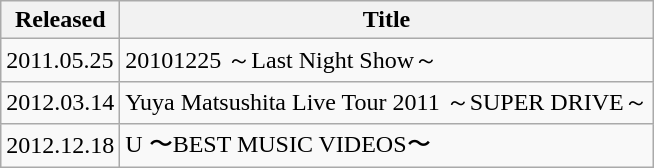<table class="wikitable">
<tr>
<th><strong>Released</strong></th>
<th><strong>Title</strong></th>
</tr>
<tr>
<td>2011.05.25</td>
<td>20101225 ～Last Night Show～</td>
</tr>
<tr>
<td>2012.03.14</td>
<td>Yuya Matsushita Live Tour 2011 ～SUPER DRIVE～</td>
</tr>
<tr>
<td>2012.12.18</td>
<td>U 〜BEST MUSIC VIDEOS〜</td>
</tr>
</table>
